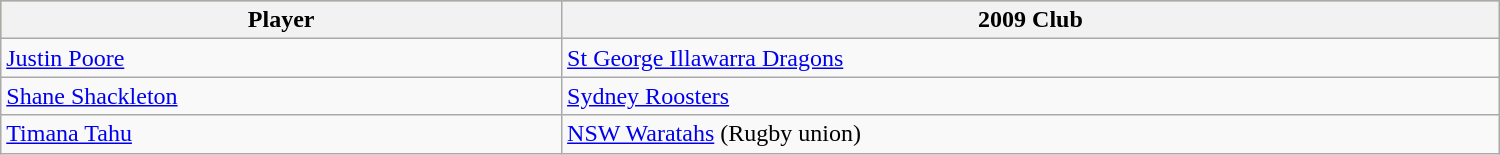<table class="wikitable" style="width:1000px;">
<tr style="background:#bdb76b;">
<th>Player</th>
<th>2009 Club</th>
</tr>
<tr>
<td><a href='#'>Justin Poore</a></td>
<td> <a href='#'>St George Illawarra Dragons</a></td>
</tr>
<tr>
<td><a href='#'>Shane Shackleton</a></td>
<td> <a href='#'>Sydney Roosters</a></td>
</tr>
<tr>
<td><a href='#'>Timana Tahu</a></td>
<td><a href='#'>NSW Waratahs</a> (Rugby union)</td>
</tr>
</table>
